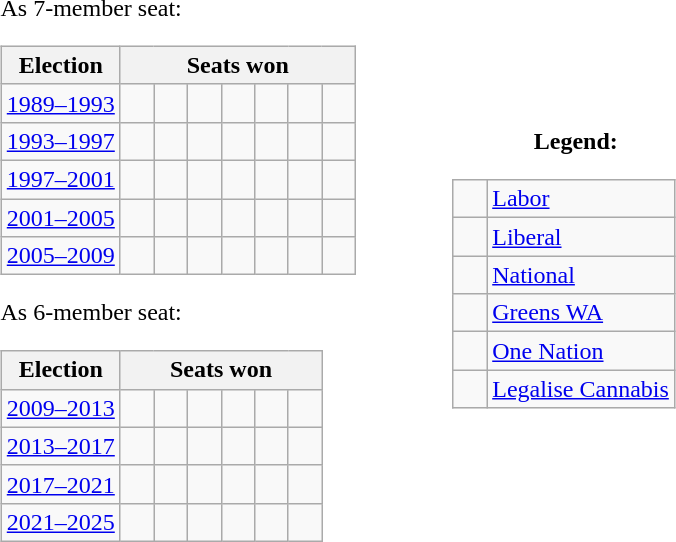<table border="0">
<tr>
<td><br>As 7-member seat:<table class="wikitable">
<tr>
<th>Election</th>
<th colspan=7>Seats won</th>
</tr>
<tr>
<td><a href='#'>1989–1993</a></td>
<td width=15 > </td>
<td width=15 > </td>
<td width=15 > </td>
<td width=15 > </td>
<td width=15 > </td>
<td width=15 > </td>
<td width=15 > </td>
</tr>
<tr>
<td><a href='#'>1993–1997</a></td>
<td width=15 > </td>
<td width=15 > </td>
<td width=15 > </td>
<td width=15 > </td>
<td width=15 > </td>
<td width=15 > </td>
<td width=15 > </td>
</tr>
<tr>
<td><a href='#'>1997–2001</a></td>
<td width=15 > </td>
<td width=15 > </td>
<td width=15 > </td>
<td width=15 > </td>
<td width=15 > </td>
<td width=15 > </td>
<td width=15 > </td>
</tr>
<tr>
<td><a href='#'>2001–2005</a></td>
<td width=15 > </td>
<td width=15 > </td>
<td width=15 > </td>
<td width=15 > </td>
<td width=15 > </td>
<td width=15 > </td>
<td width=15 > </td>
</tr>
<tr>
<td><a href='#'>2005–2009</a></td>
<td width=15 > </td>
<td width=15 > </td>
<td width=15 > </td>
<td width=15 > </td>
<td width=15 > </td>
<td width=15 > </td>
<td width=15 > </td>
</tr>
</table>
As 6-member seat:<table class="wikitable">
<tr>
<th>Election</th>
<th colspan=6>Seats won</th>
</tr>
<tr>
<td><a href='#'>2009–2013</a></td>
<td width=15 > </td>
<td width=15 > </td>
<td width=15 > </td>
<td width=15 > </td>
<td width=15 > </td>
<td width=15 > </td>
</tr>
<tr>
<td><a href='#'>2013–2017</a></td>
<td width=15 > </td>
<td width=15 > </td>
<td width=15 > </td>
<td width=15 > </td>
<td width=15 > </td>
<td width=15 > </td>
</tr>
<tr>
<td><a href='#'>2017–2021</a></td>
<td width=15 > </td>
<td width=15 > </td>
<td width=15 > </td>
<td width=15 > </td>
<td width=15 > </td>
<td width=15 > </td>
</tr>
<tr>
<td><a href='#'>2021–2025</a></td>
<td width=15 > </td>
<td width=15 > </td>
<td width=15 > </td>
<td width=15 > </td>
<td width=15 > </td>
<td width=15 > </td>
</tr>
</table>
</td>
<td align=center width=50%><br><strong>Legend:</strong><table class="wikitable">
<tr>
<td width=15 > </td>
<td><a href='#'>Labor</a></td>
</tr>
<tr>
<td width=15 > </td>
<td><a href='#'>Liberal</a></td>
</tr>
<tr>
<td width=15 > </td>
<td><a href='#'>National</a></td>
</tr>
<tr>
<td width=15 > </td>
<td><a href='#'>Greens WA</a></td>
</tr>
<tr>
<td width=15 > </td>
<td><a href='#'>One Nation</a></td>
</tr>
<tr>
<td width=15 > </td>
<td><a href='#'>Legalise Cannabis</a></td>
</tr>
</table>
</td>
</tr>
</table>
